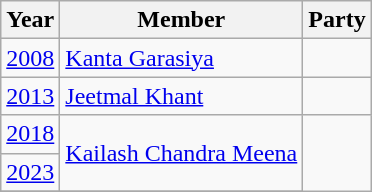<table class="wikitable sortable">
<tr>
<th>Year</th>
<th>Member</th>
<th colspan=2>Party</th>
</tr>
<tr>
<td><a href='#'>2008</a></td>
<td><a href='#'>Kanta Garasiya</a></td>
<td></td>
</tr>
<tr>
<td><a href='#'>2013</a></td>
<td><a href='#'>Jeetmal Khant</a></td>
<td></td>
</tr>
<tr>
<td><a href='#'>2018</a></td>
<td rowspan=2><a href='#'>Kailash Chandra Meena</a></td>
</tr>
<tr>
<td><a href='#'>2023</a></td>
</tr>
<tr>
</tr>
</table>
